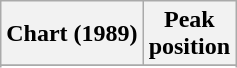<table class="wikitable sortable">
<tr>
<th align="left">Chart (1989)</th>
<th align="center">Peak<br>position</th>
</tr>
<tr>
</tr>
<tr>
</tr>
</table>
